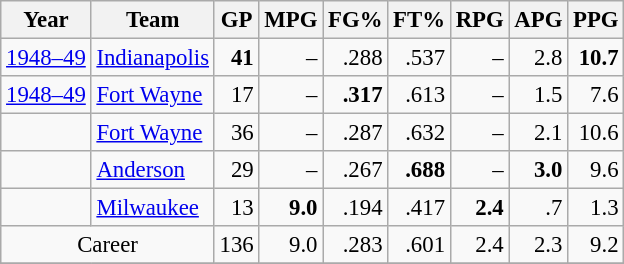<table class="wikitable sortable" style="font-size:95%; text-align:right;">
<tr>
<th>Year</th>
<th>Team</th>
<th>GP</th>
<th>MPG</th>
<th>FG%</th>
<th>FT%</th>
<th>RPG</th>
<th>APG</th>
<th>PPG</th>
</tr>
<tr>
<td style="text-align:left;"><a href='#'>1948–49</a></td>
<td style="text-align:left;"><a href='#'>Indianapolis</a></td>
<td><strong>41</strong></td>
<td>–</td>
<td>.288</td>
<td>.537</td>
<td>–</td>
<td>2.8</td>
<td><strong>10.7</strong></td>
</tr>
<tr>
<td style="text-align:left;"><a href='#'>1948–49</a></td>
<td style="text-align:left;"><a href='#'>Fort Wayne</a></td>
<td>17</td>
<td>–</td>
<td><strong>.317</strong></td>
<td>.613</td>
<td>–</td>
<td>1.5</td>
<td>7.6</td>
</tr>
<tr>
<td style="text-align:left;"></td>
<td style="text-align:left;"><a href='#'>Fort Wayne</a></td>
<td>36</td>
<td>–</td>
<td>.287</td>
<td>.632</td>
<td>–</td>
<td>2.1</td>
<td>10.6</td>
</tr>
<tr>
<td style="text-align:left;"></td>
<td style="text-align:left;"><a href='#'>Anderson</a></td>
<td>29</td>
<td>–</td>
<td>.267</td>
<td><strong>.688</strong></td>
<td>–</td>
<td><strong>3.0</strong></td>
<td>9.6</td>
</tr>
<tr>
<td style="text-align:left;"></td>
<td style="text-align:left;"><a href='#'>Milwaukee</a></td>
<td>13</td>
<td><strong>9.0</strong></td>
<td>.194</td>
<td>.417</td>
<td><strong>2.4</strong></td>
<td>.7</td>
<td>1.3</td>
</tr>
<tr>
<td style="text-align:center;" colspan="2">Career</td>
<td>136</td>
<td>9.0</td>
<td>.283</td>
<td>.601</td>
<td>2.4</td>
<td>2.3</td>
<td>9.2</td>
</tr>
<tr>
</tr>
</table>
